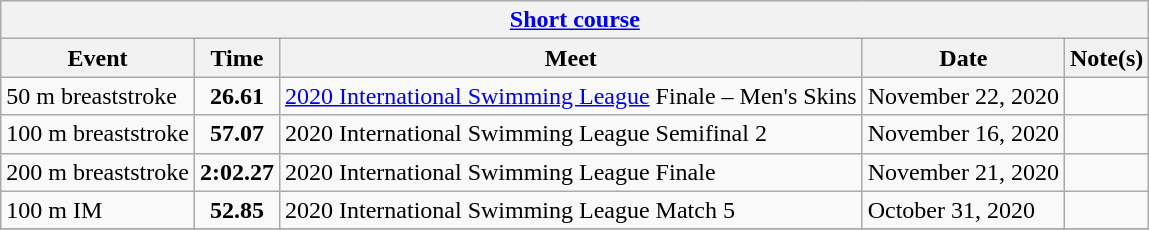<table class="wikitable">
<tr style="background:#eee;">
<th colspan="5"><a href='#'>Short course</a></th>
</tr>
<tr style="background:#eee;">
<th>Event</th>
<th>Time</th>
<th>Meet</th>
<th>Date</th>
<th>Note(s)</th>
</tr>
<tr>
<td>50 m breaststroke</td>
<td style="text-align:center;"><strong>26.61</strong></td>
<td><a href='#'>2020 International Swimming League</a> Finale – Men's Skins</td>
<td>November 22, 2020</td>
<td></td>
</tr>
<tr>
<td>100 m breaststroke</td>
<td style="text-align:center;"><strong>57.07</strong></td>
<td>2020 International Swimming League Semifinal 2</td>
<td>November 16, 2020</td>
<td></td>
</tr>
<tr>
<td>200 m breaststroke</td>
<td style="text-align:center;"><strong>2:02.27</strong></td>
<td>2020 International Swimming League Finale</td>
<td>November 21, 2020</td>
<td></td>
</tr>
<tr>
<td>100 m IM</td>
<td style="text-align:center;"><strong>52.85</strong></td>
<td>2020 International Swimming League Match 5</td>
<td>October 31, 2020</td>
<td></td>
</tr>
<tr>
</tr>
</table>
